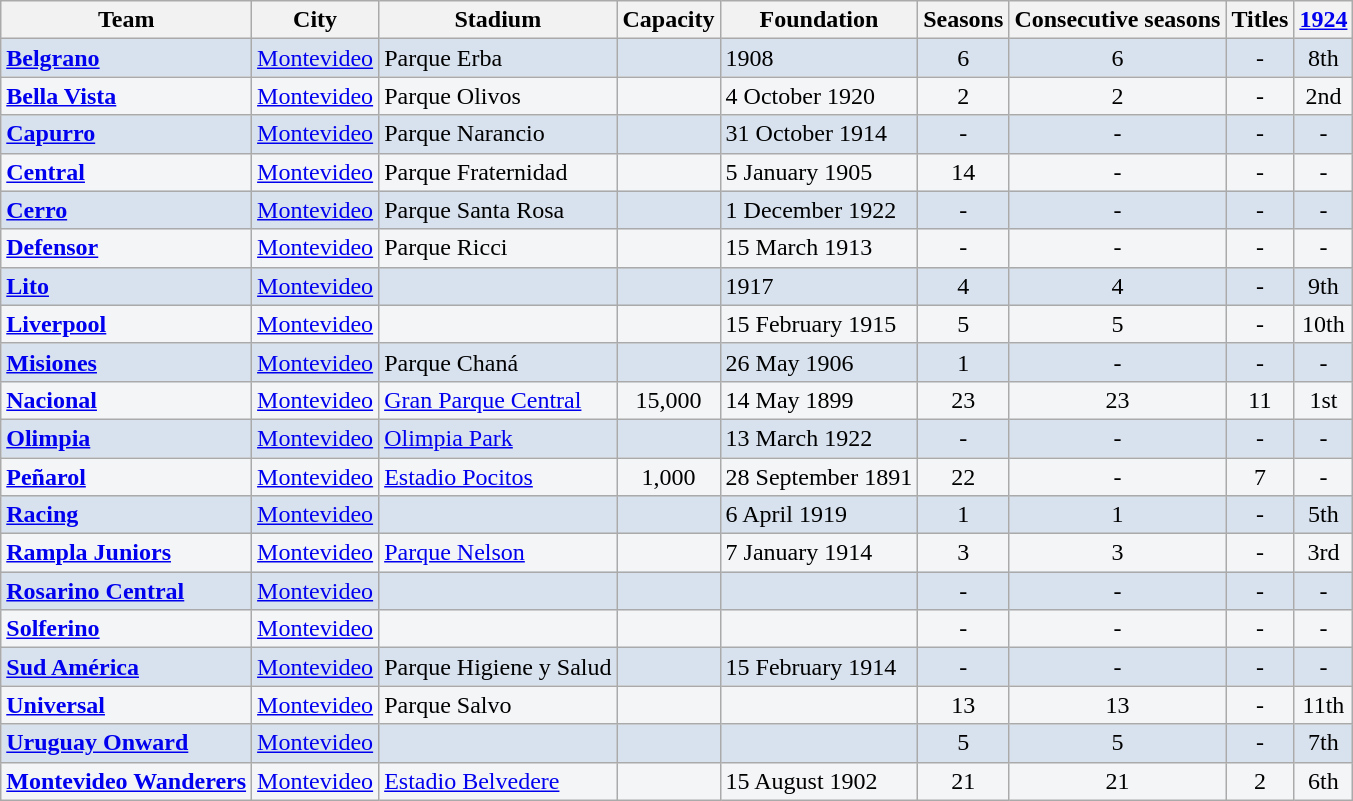<table class="wikitable">
<tr>
<th>Team</th>
<th>City</th>
<th>Stadium</th>
<th>Capacity</th>
<th>Foundation</th>
<th>Seasons</th>
<th>Consecutive seasons</th>
<th>Titles</th>
<th><a href='#'>1924</a></th>
</tr>
<tr bgcolor=#D8E2EE>
<td> <strong><a href='#'>Belgrano</a></strong></td>
<td> <a href='#'>Montevideo</a></td>
<td>Parque Erba</td>
<td align=center></td>
<td>1908</td>
<td align=center>6</td>
<td align=center>6</td>
<td align=center>-</td>
<td align=center>8th</td>
</tr>
<tr bgcolor=#F3F5F7>
<td> <strong><a href='#'>Bella Vista</a></strong></td>
<td> <a href='#'>Montevideo</a></td>
<td>Parque Olivos</td>
<td align=center></td>
<td>4 October 1920</td>
<td align=center>2</td>
<td align=center>2</td>
<td align=center>-</td>
<td align=center>2nd</td>
</tr>
<tr bgcolor=#D8E2EE>
<td> <strong><a href='#'>Capurro</a></strong></td>
<td> <a href='#'>Montevideo</a></td>
<td>Parque Narancio</td>
<td align=center></td>
<td>31 October 1914</td>
<td align=center>-</td>
<td align=center>-</td>
<td align=center>-</td>
<td align=center>-</td>
</tr>
<tr bgcolor=#F3F5F7>
<td> <strong><a href='#'>Central</a></strong></td>
<td> <a href='#'>Montevideo</a></td>
<td>Parque Fraternidad</td>
<td align=center></td>
<td>5 January 1905</td>
<td align=center>14</td>
<td align=center>-</td>
<td align=center>-</td>
<td align=center>-</td>
</tr>
<tr bgcolor=#D8E2EE>
<td> <strong><a href='#'>Cerro</a></strong></td>
<td> <a href='#'>Montevideo</a></td>
<td>Parque Santa Rosa</td>
<td align=center></td>
<td>1 December 1922</td>
<td align=center>-</td>
<td align=center>-</td>
<td align=center>-</td>
<td align=center>-</td>
</tr>
<tr bgcolor=#F3F5F7>
<td><strong><a href='#'>Defensor</a></strong></td>
<td> <a href='#'>Montevideo</a></td>
<td>Parque Ricci</td>
<td align=center></td>
<td>15 March 1913</td>
<td align=center>-</td>
<td align=center>-</td>
<td align=center>-</td>
<td align=center>-</td>
</tr>
<tr bgcolor=#D8E2EE>
<td> <strong><a href='#'>Lito</a></strong></td>
<td> <a href='#'>Montevideo</a></td>
<td></td>
<td align=center></td>
<td>1917</td>
<td align=center>4</td>
<td align=center>4</td>
<td align=center>-</td>
<td align=center>9th</td>
</tr>
<tr bgcolor=#F3F5F7>
<td> <strong><a href='#'>Liverpool</a></strong></td>
<td> <a href='#'>Montevideo</a></td>
<td></td>
<td align=center></td>
<td>15 February 1915</td>
<td align=center>5</td>
<td align=center>5</td>
<td align=center>-</td>
<td align=center>10th</td>
</tr>
<tr bgcolor=#D8E2EE>
<td> <strong><a href='#'>Misiones</a></strong></td>
<td> <a href='#'>Montevideo</a></td>
<td>Parque Chaná</td>
<td align=center></td>
<td>26 May 1906</td>
<td align=center>1</td>
<td align=center>-</td>
<td align=center>-</td>
<td align=center>-</td>
</tr>
<tr bgcolor=#F3F5F7>
<td> <strong><a href='#'>Nacional</a></strong></td>
<td> <a href='#'>Montevideo</a></td>
<td><a href='#'>Gran Parque Central</a></td>
<td align=center>15,000</td>
<td>14 May 1899</td>
<td align=center>23</td>
<td align=center>23</td>
<td align=center>11</td>
<td align=center>1st</td>
</tr>
<tr bgcolor=#D8E2EE>
<td> <strong><a href='#'>Olimpia</a></strong></td>
<td> <a href='#'>Montevideo</a></td>
<td><a href='#'>Olimpia Park</a></td>
<td align=center></td>
<td>13 March 1922</td>
<td align=center>-</td>
<td align=center>-</td>
<td align=center>-</td>
<td align=center>-</td>
</tr>
<tr bgcolor=#F3F5F7>
<td> <strong><a href='#'>Peñarol</a></strong></td>
<td> <a href='#'>Montevideo</a></td>
<td><a href='#'>Estadio Pocitos</a></td>
<td align=center>1,000</td>
<td>28 September 1891</td>
<td align=center>22</td>
<td align=center>-</td>
<td align=center>7</td>
<td align=center>-</td>
</tr>
<tr bgcolor=#D8E2EE>
<td> <strong><a href='#'>Racing</a></strong></td>
<td> <a href='#'>Montevideo</a></td>
<td></td>
<td align=center></td>
<td>6 April 1919</td>
<td align=center>1</td>
<td align=center>1</td>
<td align=center>-</td>
<td align=center>5th</td>
</tr>
<tr bgcolor=#F3F5F7>
<td> <strong><a href='#'>Rampla Juniors</a></strong></td>
<td> <a href='#'>Montevideo</a></td>
<td><a href='#'>Parque Nelson</a></td>
<td align=center></td>
<td>7 January 1914</td>
<td align=center>3</td>
<td align=center>3</td>
<td align=center>-</td>
<td align=center>3rd</td>
</tr>
<tr bgcolor=#D8E2EE>
<td> <strong><a href='#'>Rosarino Central</a></strong></td>
<td> <a href='#'>Montevideo</a></td>
<td></td>
<td align=center></td>
<td></td>
<td align=center>-</td>
<td align=center>-</td>
<td align=center>-</td>
<td align=center>-</td>
</tr>
<tr bgcolor=#F3F5F7>
<td> <strong><a href='#'>Solferino</a></strong></td>
<td> <a href='#'>Montevideo</a></td>
<td></td>
<td align=center></td>
<td></td>
<td align=center>-</td>
<td align=center>-</td>
<td align=center>-</td>
<td align=center>-</td>
</tr>
<tr bgcolor=#D8E2EE>
<td> <strong><a href='#'>Sud América</a></strong></td>
<td> <a href='#'>Montevideo</a></td>
<td>Parque Higiene y Salud</td>
<td align=center></td>
<td>15 February 1914</td>
<td align=center>-</td>
<td align=center>-</td>
<td align=center>-</td>
<td align=center>-</td>
</tr>
<tr bgcolor=#F3F5F7>
<td> <strong><a href='#'>Universal</a></strong></td>
<td> <a href='#'>Montevideo</a></td>
<td>Parque Salvo</td>
<td align=center></td>
<td></td>
<td align=center>13</td>
<td align=center>13</td>
<td align=center>-</td>
<td align=center>11th</td>
</tr>
<tr bgcolor=#D8E2EE>
<td> <strong><a href='#'>Uruguay Onward</a></strong></td>
<td> <a href='#'>Montevideo</a></td>
<td></td>
<td align=center></td>
<td></td>
<td align=center>5</td>
<td align=center>5</td>
<td align=center>-</td>
<td align=center>7th</td>
</tr>
<tr bgcolor=#F3F5F7>
<td> <strong><a href='#'>Montevideo Wanderers</a></strong></td>
<td> <a href='#'>Montevideo</a></td>
<td><a href='#'>Estadio Belvedere</a></td>
<td align=center></td>
<td>15 August 1902</td>
<td align=center>21</td>
<td align=center>21</td>
<td align=center>2</td>
<td align=center>6th</td>
</tr>
</table>
